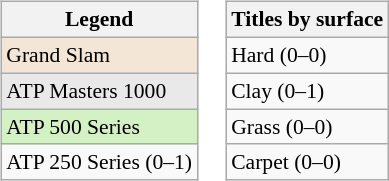<table>
<tr valign=top>
<td><br><table class="wikitable" style=font-size:90%>
<tr>
<th>Legend</th>
</tr>
<tr bgcolor=f3e6d7>
<td>Grand Slam</td>
</tr>
<tr bgcolor="e9e9e9">
<td>ATP Masters 1000</td>
</tr>
<tr bgcolor="d4f1c5">
<td>ATP 500 Series</td>
</tr>
<tr>
<td>ATP 250 Series (0–1)</td>
</tr>
</table>
</td>
<td><br><table class="wikitable" style=font-size:90%>
<tr>
<th>Titles by surface</th>
</tr>
<tr>
<td>Hard (0–0)</td>
</tr>
<tr>
<td>Clay (0–1)</td>
</tr>
<tr>
<td>Grass (0–0)</td>
</tr>
<tr>
<td>Carpet (0–0)</td>
</tr>
</table>
</td>
</tr>
</table>
